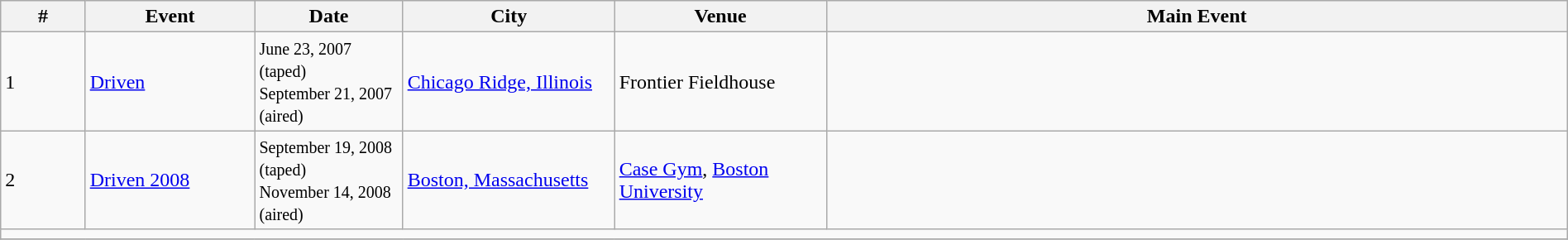<table class="wikitable" align="center" width="100%">
<tr>
<th width="4%">#</th>
<th width="8%">Event</th>
<th width="7%">Date</th>
<th width="10%">City</th>
<th width="10%">Venue</th>
<th width="35%">Main Event</th>
</tr>
<tr>
<td>1</td>
<td><a href='#'>Driven</a></td>
<td><small>June 23, 2007 (taped)</small><br><small>September 21, 2007 (aired)</small></td>
<td><a href='#'>Chicago Ridge, Illinois</a></td>
<td>Frontier Fieldhouse</td>
<td></td>
</tr>
<tr>
<td>2</td>
<td><a href='#'>Driven 2008</a></td>
<td><small>September 19, 2008 (taped)</small><br><small>November 14, 2008 (aired)</small></td>
<td><a href='#'>Boston, Massachusetts</a></td>
<td><a href='#'>Case Gym</a>, <a href='#'>Boston University</a></td>
<td></td>
</tr>
<tr>
<td colspan="10"></td>
</tr>
<tr>
</tr>
</table>
